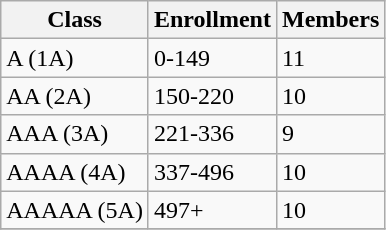<table class="wikitable">
<tr>
<th>Class</th>
<th>Enrollment</th>
<th>Members</th>
</tr>
<tr>
<td>A (1A)</td>
<td>0-149</td>
<td>11</td>
</tr>
<tr>
<td>AA (2A)</td>
<td>150-220</td>
<td>10</td>
</tr>
<tr>
<td>AAA (3A)</td>
<td>221-336</td>
<td>9</td>
</tr>
<tr>
<td>AAAA (4A)</td>
<td>337-496</td>
<td>10</td>
</tr>
<tr>
<td>AAAAA (5A)</td>
<td>497+</td>
<td>10</td>
</tr>
<tr>
</tr>
</table>
